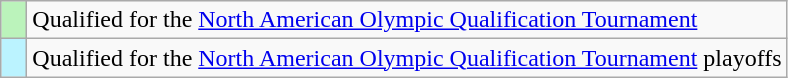<table class="wikitable" style="text-align: left;">
<tr>
<td style="width: 10px; background: #BBF3BB;"></td>
<td>Qualified for the <a href='#'>North American Olympic Qualification Tournament</a></td>
</tr>
<tr>
<td style="width: 10px; background: #BBF3FF;"></td>
<td>Qualified for the <a href='#'>North American Olympic Qualification Tournament</a> playoffs</td>
</tr>
</table>
